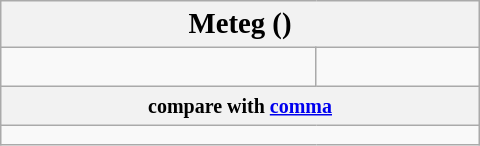<table class="wikitable" style="float:right;margin:0 .5em .5em;width:20em;">
<tr>
<th colspan="3" style="font-size:120%;line-height:normal;">Meteg ()</th>
</tr>
<tr style="text-align:center;">
<td style="font-size:400%;line-height:normal;white-space:nowrap;direction:rtl"></td>
<td style="font-size:200%;line-height:normal;white-space:nowrap;direction:rtl"></td>
</tr>
<tr>
<th colspan="3"><small>compare with <a href='#'>comma</a></small></th>
</tr>
<tr>
<td align="center" colspan="3" style="font-size:200%;line-height:normal;white-space:nowrap;direction:rtl"></td>
</tr>
</table>
